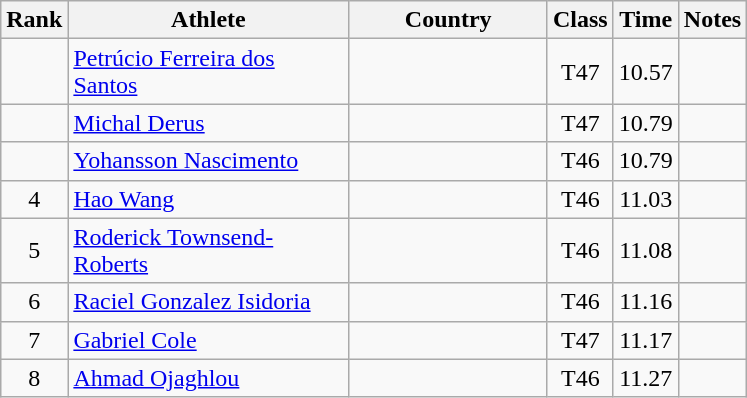<table class="wikitable sortable" style="text-align:center">
<tr>
<th>Rank</th>
<th style="width:180px">Athlete</th>
<th style="width:125px">Country</th>
<th>Class</th>
<th>Time</th>
<th>Notes</th>
</tr>
<tr>
<td></td>
<td style="text-align:left;"><a href='#'>Petrúcio Ferreira dos Santos</a></td>
<td style="text-align:left;"></td>
<td>T47</td>
<td>10.57</td>
<td></td>
</tr>
<tr>
<td></td>
<td style="text-align:left;"><a href='#'>Michal Derus</a></td>
<td style="text-align:left;"></td>
<td>T47</td>
<td>10.79</td>
<td></td>
</tr>
<tr>
<td></td>
<td style="text-align:left;"><a href='#'>Yohansson Nascimento</a></td>
<td style="text-align:left;"></td>
<td>T46</td>
<td>10.79</td>
<td></td>
</tr>
<tr>
<td>4</td>
<td style="text-align:left;"><a href='#'>Hao Wang</a></td>
<td style="text-align:left;"></td>
<td>T46</td>
<td>11.03</td>
<td></td>
</tr>
<tr>
<td>5</td>
<td style="text-align:left;"><a href='#'>Roderick Townsend-Roberts</a></td>
<td style="text-align:left;"></td>
<td>T46</td>
<td>11.08</td>
<td></td>
</tr>
<tr>
<td>6</td>
<td style="text-align:left;"><a href='#'>Raciel Gonzalez Isidoria</a></td>
<td style="text-align:left;"></td>
<td>T46</td>
<td>11.16</td>
<td></td>
</tr>
<tr>
<td>7</td>
<td style="text-align:left;"><a href='#'>Gabriel Cole</a></td>
<td style="text-align:left;"></td>
<td>T47</td>
<td>11.17</td>
<td></td>
</tr>
<tr>
<td>8</td>
<td style="text-align:left;"><a href='#'>Ahmad Ojaghlou</a></td>
<td style="text-align:left;"></td>
<td>T46</td>
<td>11.27</td>
<td></td>
</tr>
</table>
